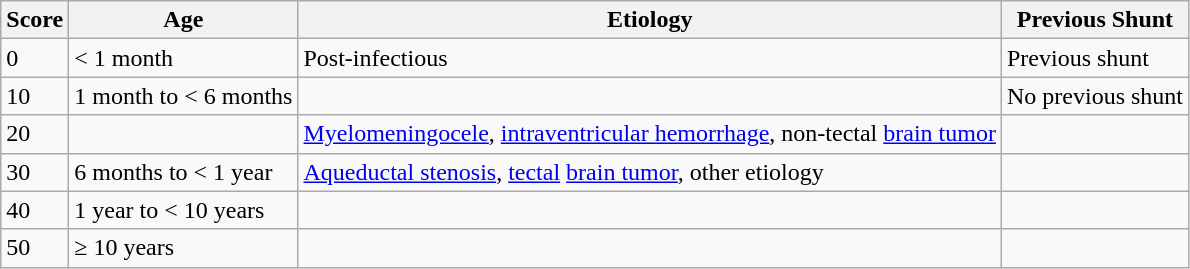<table class="wikitable">
<tr>
<th>Score</th>
<th>Age</th>
<th>Etiology</th>
<th>Previous Shunt</th>
</tr>
<tr>
<td>0</td>
<td>< 1 month</td>
<td>Post-infectious</td>
<td>Previous shunt</td>
</tr>
<tr>
<td>10</td>
<td>1 month to < 6 months</td>
<td></td>
<td>No previous shunt</td>
</tr>
<tr>
<td>20</td>
<td></td>
<td><a href='#'>Myelomeningocele</a>, <a href='#'>intraventricular hemorrhage</a>, non-tectal <a href='#'>brain tumor</a></td>
<td></td>
</tr>
<tr>
<td>30</td>
<td>6 months to < 1 year</td>
<td><a href='#'>Aqueductal stenosis</a>, <a href='#'>tectal</a> <a href='#'>brain tumor</a>, other etiology</td>
<td></td>
</tr>
<tr>
<td>40</td>
<td>1 year to < 10 years</td>
<td></td>
<td></td>
</tr>
<tr>
<td>50</td>
<td>≥ 10 years</td>
<td></td>
<td></td>
</tr>
</table>
